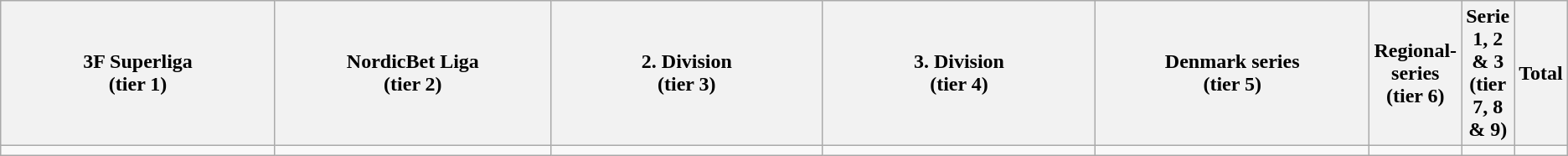<table class="wikitable">
<tr>
<th width="20%">3F Superliga<br> (tier 1)</th>
<th width="20%">NordicBet Liga<br> (tier 2)</th>
<th width="20%">2. Division<br> (tier 3)</th>
<th width="20%">3. Division<br> (tier 4)</th>
<th width="20%">Denmark series<br> (tier 5)</th>
<th width="20%">Regional-series<br>  (tier 6)</th>
<th width="20%">Serie 1, 2 & 3<br>(tier 7, 8 & 9)</th>
<th width="20%">Total</th>
</tr>
<tr>
<td></td>
<td></td>
<td></td>
<td></td>
<td></td>
<td></td>
<td></td>
<td></td>
</tr>
</table>
